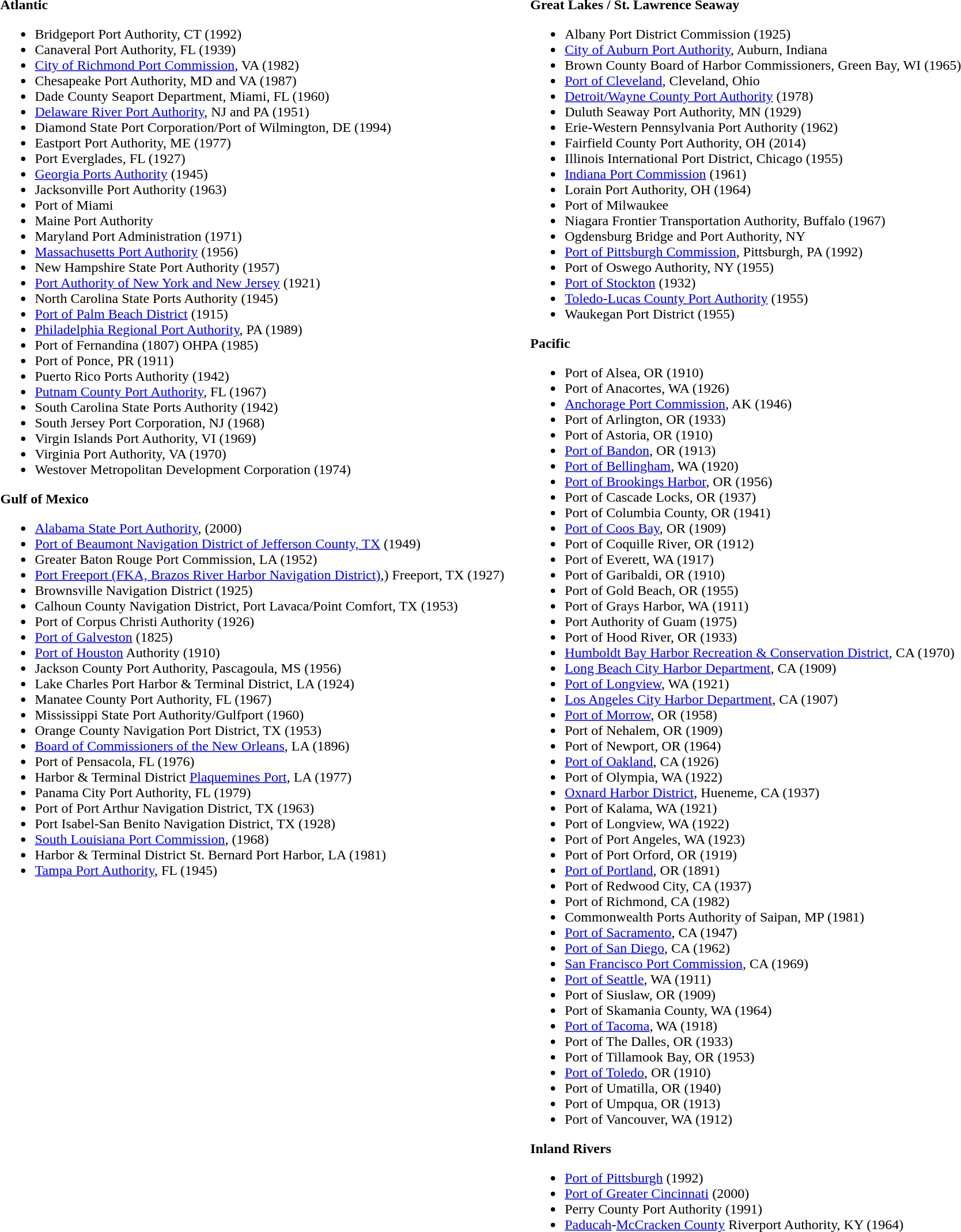<table border="0" cellspacing="0" cellpadding="15" style="text-align:left;">
<tr>
<td style="vertical-align: top;"><br><strong>Atlantic</strong><ul><li>Bridgeport Port Authority, CT (1992)</li><li>Canaveral Port Authority, FL (1939)</li><li><a href='#'>City of Richmond Port Commission</a>, VA (1982)</li><li>Chesapeake Port Authority, MD and VA (1987)</li><li>Dade County Seaport Department, Miami, FL (1960)</li><li><a href='#'>Delaware River Port Authority</a>, NJ and PA (1951)</li><li>Diamond State Port Corporation/Port of Wilmington, DE (1994)</li><li>Eastport Port Authority, ME (1977)</li><li>Port Everglades, FL (1927)</li><li><a href='#'>Georgia Ports Authority</a> (1945)</li><li>Jacksonville Port Authority (1963)</li><li>Port of Miami</li><li>Maine Port Authority</li><li>Maryland Port Administration (1971)</li><li><a href='#'>Massachusetts Port Authority</a> (1956)</li><li>New Hampshire State Port Authority (1957)</li><li><a href='#'>Port Authority of New York and New Jersey</a> (1921)</li><li>North Carolina State Ports Authority (1945)</li><li><a href='#'>Port of Palm Beach District</a> (1915)</li><li><a href='#'>Philadelphia Regional Port Authority</a>, PA (1989)</li><li>Port of Fernandina (1807) OHPA (1985)</li><li>Port of Ponce, PR (1911)</li><li>Puerto Rico Ports Authority (1942)</li><li><a href='#'>Putnam County Port Authority</a>, FL (1967)</li><li>South Carolina State Ports Authority (1942)</li><li>South Jersey Port Corporation, NJ (1968)</li><li>Virgin Islands Port Authority, VI (1969)</li><li>Virginia Port Authority, VA (1970)</li><li>Westover Metropolitan Development Corporation (1974)</li></ul><strong>Gulf of Mexico</strong><ul><li><a href='#'>Alabama State Port Authority</a>, (2000)</li><li><a href='#'>Port of Beaumont Navigation District of Jefferson County, TX</a> (1949)</li><li>Greater Baton Rouge Port Commission, LA (1952)</li><li><a href='#'>Port Freeport (FKA, Brazos River Harbor Navigation District)</a>,) Freeport, TX (1927)</li><li>Brownsville Navigation District (1925)</li><li>Calhoun County Navigation District, Port Lavaca/Point Comfort, TX (1953)</li><li>Port of Corpus Christi Authority (1926)</li><li><a href='#'>Port of Galveston</a> (1825)</li><li><a href='#'>Port of Houston</a> Authority (1910)</li><li>Jackson County Port Authority, Pascagoula, MS (1956)</li><li>Lake Charles Port Harbor & Terminal District, LA (1924)</li><li>Manatee County Port Authority, FL (1967)</li><li>Mississippi State Port Authority/Gulfport (1960)</li><li>Orange County Navigation Port District, TX (1953)</li><li><a href='#'>Board of Commissioners of the New Orleans</a>, LA (1896)</li><li>Port of Pensacola, FL (1976)</li><li>Harbor & Terminal District <a href='#'>Plaquemines Port</a>, LA (1977)</li><li>Panama City Port Authority, FL (1979)</li><li>Port of Port Arthur Navigation District, TX (1963)</li><li>Port Isabel-San Benito Navigation District, TX (1928)</li><li><a href='#'>South Louisiana Port Commission</a>, (1968)</li><li>Harbor & Terminal District St. Bernard Port Harbor, LA (1981)</li><li><a href='#'>Tampa Port Authority</a>, FL (1945)</li></ul></td>
<td style="vertical-align: top;"><br><strong>Great Lakes / St. Lawrence Seaway</strong><ul><li>Albany Port District Commission (1925)</li><li><a href='#'>City of Auburn Port Authority</a>, Auburn, Indiana</li><li>Brown County Board of Harbor Commissioners, Green Bay, WI (1965)</li><li><a href='#'>Port of Cleveland</a>, Cleveland, Ohio</li><li><a href='#'>Detroit/Wayne County Port Authority</a> (1978)</li><li>Duluth Seaway Port Authority, MN (1929)</li><li>Erie-Western Pennsylvania Port Authority (1962)</li><li>Fairfield County Port Authority, OH (2014)</li><li>Illinois International Port District, Chicago (1955)</li><li><a href='#'>Indiana Port Commission</a> (1961)</li><li>Lorain Port Authority, OH (1964)</li><li>Port of Milwaukee</li><li>Niagara Frontier Transportation Authority, Buffalo (1967)</li><li>Ogdensburg Bridge and Port Authority, NY</li><li><a href='#'>Port of Pittsburgh Commission</a>, Pittsburgh, PA (1992)</li><li>Port of Oswego Authority, NY (1955)</li><li><a href='#'>Port of Stockton</a> (1932)</li><li><a href='#'>Toledo-Lucas County Port Authority</a> (1955)</li><li>Waukegan Port District (1955)</li></ul><strong>Pacific</strong><ul><li>Port of Alsea, OR (1910)</li><li>Port of Anacortes, WA (1926)</li><li><a href='#'>Anchorage Port Commission</a>, AK (1946)</li><li>Port of Arlington, OR (1933)</li><li>Port of Astoria, OR (1910)</li><li><a href='#'>Port of Bandon</a>, OR (1913)</li><li><a href='#'>Port of Bellingham</a>, WA (1920)</li><li><a href='#'>Port of Brookings Harbor</a>, OR (1956)</li><li>Port of Cascade Locks, OR (1937)</li><li>Port of Columbia County, OR (1941)</li><li><a href='#'>Port of Coos Bay</a>, OR (1909)</li><li>Port of Coquille River, OR (1912)</li><li>Port of Everett, WA (1917)</li><li>Port of Garibaldi, OR (1910)</li><li>Port of Gold Beach, OR (1955)</li><li>Port of Grays Harbor, WA (1911)</li><li>Port Authority of Guam (1975)</li><li>Port of Hood River, OR (1933)</li><li><a href='#'>Humboldt Bay Harbor Recreation & Conservation District</a>, CA (1970)</li><li><a href='#'>Long Beach City Harbor Department</a>, CA (1909)</li><li><a href='#'>Port of Longview</a>, WA (1921)</li><li><a href='#'>Los Angeles City Harbor Department</a>, CA (1907)</li><li><a href='#'>Port of Morrow</a>, OR (1958)</li><li>Port of Nehalem, OR (1909)</li><li>Port of Newport, OR (1964)</li><li><a href='#'>Port of Oakland</a>, CA (1926)</li><li>Port of Olympia, WA (1922)</li><li><a href='#'>Oxnard Harbor District</a>, Hueneme, CA (1937)</li><li>Port of Kalama, WA (1921)</li><li>Port of Longview, WA (1922)</li><li>Port of Port Angeles, WA (1923)</li><li>Port of Port Orford, OR (1919)</li><li><a href='#'>Port of Portland</a>, OR (1891)</li><li>Port of Redwood City, CA (1937)</li><li>Port of Richmond, CA (1982)</li><li>Commonwealth Ports Authority of Saipan, MP (1981)</li><li><a href='#'>Port of Sacramento</a>, CA (1947)</li><li><a href='#'>Port of San Diego</a>, CA (1962)</li><li><a href='#'>San Francisco Port Commission</a>, CA (1969)</li><li><a href='#'>Port of Seattle</a>, WA (1911)</li><li>Port of Siuslaw, OR (1909)</li><li>Port of Skamania County, WA (1964)</li><li><a href='#'>Port of Tacoma</a>, WA (1918)</li><li>Port of The Dalles, OR (1933)</li><li>Port of Tillamook Bay, OR (1953)</li><li><a href='#'>Port of Toledo</a>, OR (1910)</li><li>Port of Umatilla, OR (1940)</li><li>Port of Umpqua, OR (1913)</li><li>Port of Vancouver, WA (1912)</li></ul><strong>Inland Rivers</strong><ul><li><a href='#'>Port of Pittsburgh</a> (1992)</li><li><a href='#'>Port of Greater Cincinnati</a> (2000)</li><li>Perry County Port Authority (1991)</li><li><a href='#'>Paducah</a>-<a href='#'>McCracken County</a> Riverport Authority, KY (1964)</li></ul></td>
</tr>
</table>
